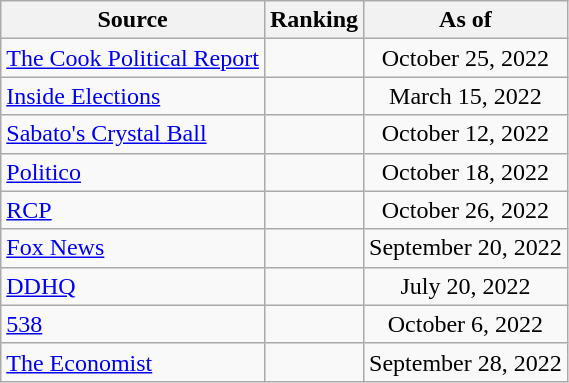<table class="wikitable" style="text-align:center">
<tr>
<th>Source</th>
<th>Ranking</th>
<th>As of</th>
</tr>
<tr>
<td align=left><a href='#'>The Cook Political Report</a></td>
<td></td>
<td>October 25, 2022</td>
</tr>
<tr>
<td align=left><a href='#'>Inside Elections</a></td>
<td></td>
<td>March 15, 2022</td>
</tr>
<tr>
<td align=left><a href='#'>Sabato's Crystal Ball</a></td>
<td></td>
<td>October 12, 2022</td>
</tr>
<tr>
<td align="left"><a href='#'>Politico</a></td>
<td></td>
<td>October 18, 2022</td>
</tr>
<tr>
<td align="left"><a href='#'>RCP</a></td>
<td></td>
<td>October 26, 2022</td>
</tr>
<tr>
<td align=left><a href='#'>Fox News</a></td>
<td></td>
<td>September 20, 2022</td>
</tr>
<tr>
<td align="left"><a href='#'>DDHQ</a></td>
<td></td>
<td>July 20, 2022</td>
</tr>
<tr>
<td align="left"><a href='#'>538</a></td>
<td></td>
<td>October 6, 2022</td>
</tr>
<tr>
<td align="left"><a href='#'>The Economist</a></td>
<td></td>
<td>September 28, 2022</td>
</tr>
</table>
